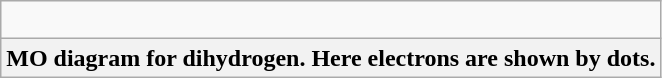<table class="wikitable">
<tr align="center">
<td><br></td>
</tr>
<tr align="center">
<th>MO diagram for dihydrogen.  Here electrons are shown by dots.</th>
</tr>
</table>
